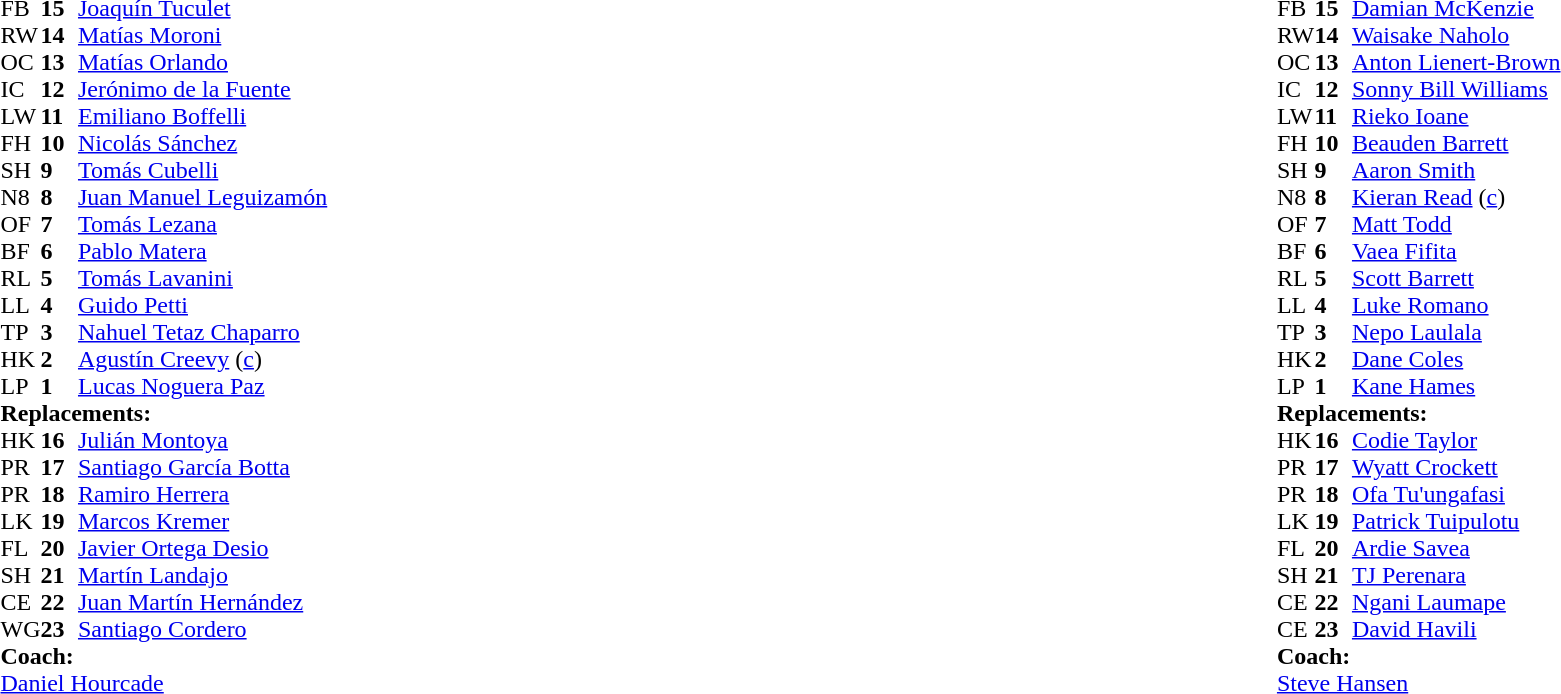<table style="width:100%;">
<tr>
<td style="vertical-align:top; width:50%"><br><table cellspacing="0" cellpadding="0">
<tr>
<th width="25"></th>
<th width="25"></th>
</tr>
<tr>
<td>FB</td>
<td><strong>15</strong></td>
<td><a href='#'>Joaquín Tuculet</a></td>
</tr>
<tr>
<td>RW</td>
<td><strong>14</strong></td>
<td><a href='#'>Matías Moroni</a></td>
</tr>
<tr>
<td>OC</td>
<td><strong>13</strong></td>
<td><a href='#'>Matías Orlando</a></td>
<td></td>
<td></td>
</tr>
<tr>
<td>IC</td>
<td><strong>12</strong></td>
<td><a href='#'>Jerónimo de la Fuente</a></td>
</tr>
<tr>
<td>LW</td>
<td><strong>11</strong></td>
<td><a href='#'>Emiliano Boffelli</a></td>
</tr>
<tr>
<td>FH</td>
<td><strong>10</strong></td>
<td><a href='#'>Nicolás Sánchez</a></td>
<td></td>
<td></td>
</tr>
<tr>
<td>SH</td>
<td><strong>9</strong></td>
<td><a href='#'>Tomás Cubelli</a></td>
<td></td>
<td></td>
</tr>
<tr>
<td>N8</td>
<td><strong>8</strong></td>
<td><a href='#'>Juan Manuel Leguizamón</a></td>
</tr>
<tr>
<td>OF</td>
<td><strong>7</strong></td>
<td><a href='#'>Tomás Lezana</a></td>
<td></td>
<td></td>
<td></td>
<td></td>
</tr>
<tr>
<td>BF</td>
<td><strong>6</strong></td>
<td><a href='#'>Pablo Matera</a></td>
<td></td>
<td></td>
</tr>
<tr>
<td>RL</td>
<td><strong>5</strong></td>
<td><a href='#'>Tomás Lavanini</a></td>
<td></td>
<td></td>
<td></td>
</tr>
<tr>
<td>LL</td>
<td><strong>4</strong></td>
<td><a href='#'>Guido Petti</a></td>
<td></td>
<td></td>
<td></td>
</tr>
<tr>
<td>TP</td>
<td><strong>3</strong></td>
<td><a href='#'>Nahuel Tetaz Chaparro</a></td>
<td></td>
<td></td>
<td></td>
<td></td>
</tr>
<tr>
<td>HK</td>
<td><strong>2</strong></td>
<td><a href='#'>Agustín Creevy</a> (<a href='#'>c</a>)</td>
<td></td>
<td></td>
</tr>
<tr>
<td>LP</td>
<td><strong>1</strong></td>
<td><a href='#'>Lucas Noguera Paz</a></td>
<td></td>
<td></td>
</tr>
<tr>
<td colspan="3"><strong>Replacements:</strong></td>
</tr>
<tr>
<td>HK</td>
<td><strong>16</strong></td>
<td><a href='#'>Julián Montoya</a></td>
<td></td>
<td></td>
</tr>
<tr>
<td>PR</td>
<td><strong>17</strong></td>
<td><a href='#'>Santiago García Botta</a></td>
<td></td>
<td></td>
</tr>
<tr>
<td>PR</td>
<td><strong>18</strong></td>
<td><a href='#'>Ramiro Herrera</a></td>
<td></td>
<td></td>
</tr>
<tr>
<td>LK</td>
<td><strong>19</strong></td>
<td><a href='#'>Marcos Kremer</a></td>
<td></td>
<td></td>
</tr>
<tr>
<td>FL</td>
<td><strong>20</strong></td>
<td><a href='#'>Javier Ortega Desio</a></td>
<td></td>
<td></td>
</tr>
<tr>
<td>SH</td>
<td><strong>21</strong></td>
<td><a href='#'>Martín Landajo</a></td>
<td></td>
<td></td>
</tr>
<tr>
<td>CE</td>
<td><strong>22</strong></td>
<td><a href='#'>Juan Martín Hernández</a></td>
<td></td>
<td></td>
</tr>
<tr>
<td>WG</td>
<td><strong>23</strong></td>
<td><a href='#'>Santiago Cordero</a></td>
<td></td>
<td></td>
</tr>
<tr>
<td colspan="3"><strong>Coach:</strong></td>
</tr>
<tr>
<td colspan="4"> <a href='#'>Daniel Hourcade</a></td>
</tr>
</table>
</td>
<td style="vertical-align:top"></td>
<td style="vertical-align:top; width:50%"><br><table cellspacing="0" cellpadding="0" style="margin:auto">
<tr>
<th width="25"></th>
<th width="25"></th>
</tr>
<tr>
<td>FB</td>
<td><strong>15</strong></td>
<td><a href='#'>Damian McKenzie</a></td>
</tr>
<tr>
<td>RW</td>
<td><strong>14</strong></td>
<td><a href='#'>Waisake Naholo</a></td>
</tr>
<tr>
<td>OC</td>
<td><strong>13</strong></td>
<td><a href='#'>Anton Lienert-Brown</a></td>
</tr>
<tr>
<td>IC</td>
<td><strong>12</strong></td>
<td><a href='#'>Sonny Bill Williams</a></td>
<td></td>
<td></td>
</tr>
<tr>
<td>LW</td>
<td><strong>11</strong></td>
<td><a href='#'>Rieko Ioane</a></td>
<td></td>
<td></td>
</tr>
<tr>
<td>FH</td>
<td><strong>10</strong></td>
<td><a href='#'>Beauden Barrett</a></td>
</tr>
<tr>
<td>SH</td>
<td><strong>9</strong></td>
<td><a href='#'>Aaron Smith</a></td>
<td></td>
<td></td>
</tr>
<tr>
<td>N8</td>
<td><strong>8</strong></td>
<td><a href='#'>Kieran Read</a> (<a href='#'>c</a>)</td>
<td></td>
</tr>
<tr>
<td>OF</td>
<td><strong>7</strong></td>
<td><a href='#'>Matt Todd</a></td>
<td></td>
<td></td>
</tr>
<tr>
<td>BF</td>
<td><strong>6</strong></td>
<td><a href='#'>Vaea Fifita</a></td>
<td></td>
<td></td>
</tr>
<tr>
<td>RL</td>
<td><strong>5</strong></td>
<td><a href='#'>Scott Barrett</a></td>
</tr>
<tr>
<td>LL</td>
<td><strong>4</strong></td>
<td><a href='#'>Luke Romano</a></td>
</tr>
<tr>
<td>TP</td>
<td><strong>3</strong></td>
<td><a href='#'>Nepo Laulala</a></td>
<td></td>
<td></td>
</tr>
<tr>
<td>HK</td>
<td><strong>2</strong></td>
<td><a href='#'>Dane Coles</a></td>
<td></td>
<td></td>
</tr>
<tr>
<td>LP</td>
<td><strong>1</strong></td>
<td><a href='#'>Kane Hames</a></td>
<td></td>
<td></td>
</tr>
<tr>
<td colspan="3"><strong>Replacements:</strong></td>
</tr>
<tr>
<td>HK</td>
<td><strong>16</strong></td>
<td><a href='#'>Codie Taylor</a></td>
<td></td>
<td></td>
</tr>
<tr>
<td>PR</td>
<td><strong>17</strong></td>
<td><a href='#'>Wyatt Crockett</a></td>
<td></td>
<td></td>
</tr>
<tr>
<td>PR</td>
<td><strong>18</strong></td>
<td><a href='#'>Ofa Tu'ungafasi</a></td>
<td></td>
<td></td>
</tr>
<tr>
<td>LK</td>
<td><strong>19</strong></td>
<td><a href='#'>Patrick Tuipulotu</a></td>
<td></td>
<td></td>
</tr>
<tr>
<td>FL</td>
<td><strong>20</strong></td>
<td><a href='#'>Ardie Savea</a></td>
<td></td>
<td></td>
</tr>
<tr>
<td>SH</td>
<td><strong>21</strong></td>
<td><a href='#'>TJ Perenara</a></td>
<td></td>
<td></td>
</tr>
<tr>
<td>CE</td>
<td><strong>22</strong></td>
<td><a href='#'>Ngani Laumape</a></td>
<td></td>
<td></td>
</tr>
<tr>
<td>CE</td>
<td><strong>23</strong></td>
<td><a href='#'>David Havili</a></td>
<td></td>
<td></td>
</tr>
<tr>
<td colspan="3"><strong>Coach:</strong></td>
</tr>
<tr>
<td colspan="4"> <a href='#'>Steve Hansen</a></td>
</tr>
</table>
</td>
</tr>
</table>
